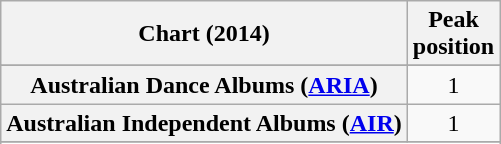<table class="wikitable sortable plainrowheaders" style="text-align:center">
<tr>
<th scope="col">Chart (2014)</th>
<th scope="col">Peak<br>position</th>
</tr>
<tr>
</tr>
<tr>
<th scope="row">Australian Dance Albums (<a href='#'>ARIA</a>)</th>
<td>1</td>
</tr>
<tr>
<th scope="row">Australian Independent Albums (<a href='#'>AIR</a>)</th>
<td>1</td>
</tr>
<tr>
</tr>
<tr>
</tr>
<tr>
</tr>
<tr>
</tr>
<tr>
</tr>
<tr>
</tr>
<tr>
</tr>
<tr>
</tr>
<tr>
</tr>
<tr>
</tr>
<tr>
</tr>
<tr>
</tr>
</table>
